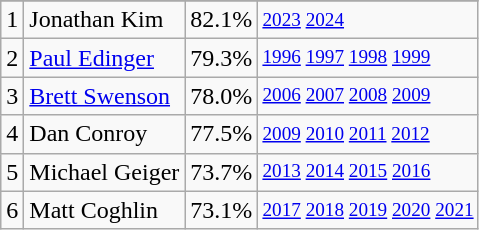<table class="wikitable">
<tr>
</tr>
<tr>
<td>1</td>
<td>Jonathan Kim</td>
<td><abbr>82.1%</abbr></td>
<td style="font-size:80%;"><a href='#'>2023</a> <a href='#'>2024</a></td>
</tr>
<tr>
<td>2</td>
<td><a href='#'>Paul Edinger</a></td>
<td><abbr>79.3%</abbr></td>
<td style="font-size:80%;"><a href='#'>1996</a> <a href='#'>1997</a> <a href='#'>1998</a> <a href='#'>1999</a></td>
</tr>
<tr>
<td>3</td>
<td><a href='#'>Brett Swenson</a></td>
<td><abbr>78.0%</abbr></td>
<td style="font-size:80%;"><a href='#'>2006</a> <a href='#'>2007</a> <a href='#'>2008</a> <a href='#'>2009</a></td>
</tr>
<tr>
<td>4</td>
<td>Dan Conroy</td>
<td><abbr>77.5%</abbr></td>
<td style="font-size:80%;"><a href='#'>2009</a> <a href='#'>2010</a> <a href='#'>2011</a> <a href='#'>2012</a></td>
</tr>
<tr>
<td>5</td>
<td>Michael Geiger</td>
<td><abbr>73.7%</abbr></td>
<td style="font-size:80%;"><a href='#'>2013</a> <a href='#'>2014</a> <a href='#'>2015</a> <a href='#'>2016</a></td>
</tr>
<tr>
<td>6</td>
<td>Matt Coghlin</td>
<td><abbr>73.1%</abbr></td>
<td style="font-size:80%;"><a href='#'>2017</a> <a href='#'>2018</a> <a href='#'>2019</a> <a href='#'>2020</a> <a href='#'>2021</a></td>
</tr>
</table>
